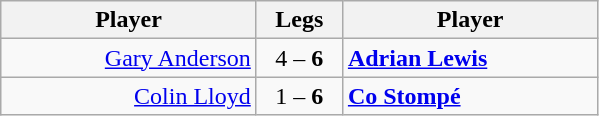<table class=wikitable style="text-align:center">
<tr>
<th width=163>Player</th>
<th width=50>Legs</th>
<th width=163>Player</th>
</tr>
<tr align=left>
<td align=right><a href='#'>Gary Anderson</a> </td>
<td align=center>4 – <strong>6</strong></td>
<td> <strong><a href='#'>Adrian Lewis</a></strong></td>
</tr>
<tr align=left>
<td align=right><a href='#'>Colin Lloyd</a> </td>
<td align=center>1 – <strong>6</strong></td>
<td> <strong><a href='#'>Co Stompé</a></strong></td>
</tr>
</table>
